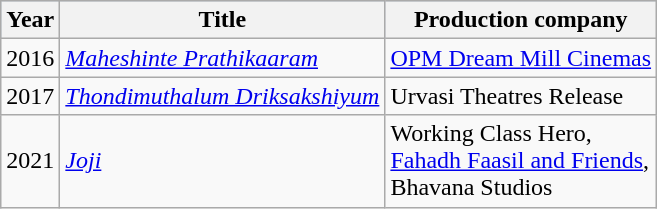<table class="wikitable sortable">
<tr style="background:#b0c4de; text-align:center;">
<th>Year</th>
<th>Title</th>
<th>Production company</th>
</tr>
<tr>
<td>2016</td>
<td><em><a href='#'>Maheshinte Prathikaaram</a></em></td>
<td><a href='#'>OPM Dream Mill Cinemas</a></td>
</tr>
<tr>
<td>2017</td>
<td><em><a href='#'>Thondimuthalum Driksakshiyum</a></em></td>
<td>Urvasi Theatres Release</td>
</tr>
<tr>
<td>2021</td>
<td><em><a href='#'>Joji</a></em></td>
<td>Working Class Hero,<br><a href='#'>Fahadh Faasil and Friends</a>,<br>Bhavana Studios</td>
</tr>
</table>
